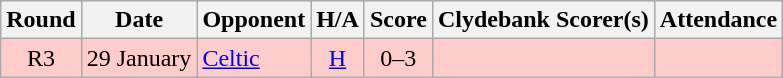<table class="wikitable" style="text-align:center">
<tr>
<th>Round</th>
<th>Date</th>
<th>Opponent</th>
<th>H/A</th>
<th>Score</th>
<th>Clydebank Scorer(s)</th>
<th>Attendance</th>
</tr>
<tr bgcolor=#FFCCCC>
<td>R3</td>
<td align=left>29 January</td>
<td align=left><a href='#'>Celtic</a></td>
<td><a href='#'>H</a></td>
<td>0–3</td>
<td align=left></td>
<td></td>
</tr>
</table>
